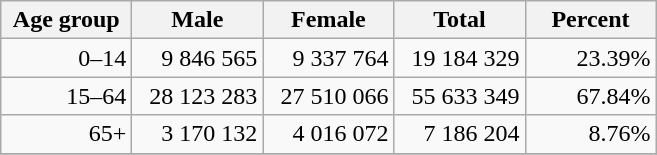<table class="wikitable">
<tr>
<th width="80">Age group</th>
<th width="80">Male</th>
<th width="80">Female</th>
<th width="80">Total</th>
<th width="80">Percent</th>
</tr>
<tr>
<td align="right">0–14</td>
<td align="right">9 846 565</td>
<td align="right">9 337 764</td>
<td align="right">19 184 329</td>
<td align="right">23.39%</td>
</tr>
<tr>
<td align="right">15–64</td>
<td align="right">28 123 283</td>
<td align="right">27 510 066</td>
<td align="right">55 633 349</td>
<td align="right">67.84%</td>
</tr>
<tr>
<td align="right">65+</td>
<td align="right">3 170 132</td>
<td align="right">4 016 072</td>
<td align="right">7 186 204</td>
<td align="right">8.76%</td>
</tr>
<tr>
</tr>
</table>
